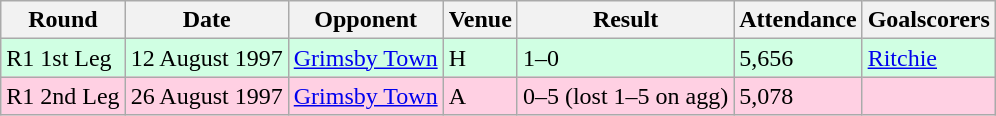<table class="wikitable">
<tr>
<th>Round</th>
<th>Date</th>
<th>Opponent</th>
<th>Venue</th>
<th>Result</th>
<th>Attendance</th>
<th>Goalscorers</th>
</tr>
<tr style="background-color: #d0ffe3;">
<td>R1 1st Leg</td>
<td>12 August 1997</td>
<td><a href='#'>Grimsby Town</a></td>
<td>H</td>
<td>1–0</td>
<td>5,656</td>
<td><a href='#'>Ritchie</a></td>
</tr>
<tr style="background-color: #ffd0e3;">
<td>R1 2nd Leg</td>
<td>26 August 1997</td>
<td><a href='#'>Grimsby Town</a></td>
<td>A</td>
<td>0–5 (lost 1–5 on agg)</td>
<td>5,078</td>
<td></td>
</tr>
</table>
